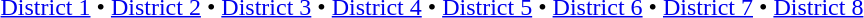<table id=toc class=toc summary=Contents>
<tr>
<td align=center><br><a href='#'>District 1</a> • <a href='#'>District 2</a> • <a href='#'>District 3</a> • <a href='#'>District 4</a> • <a href='#'>District 5</a> • <a href='#'>District 6</a> • <a href='#'>District 7</a> • <a href='#'>District 8</a></td>
</tr>
</table>
